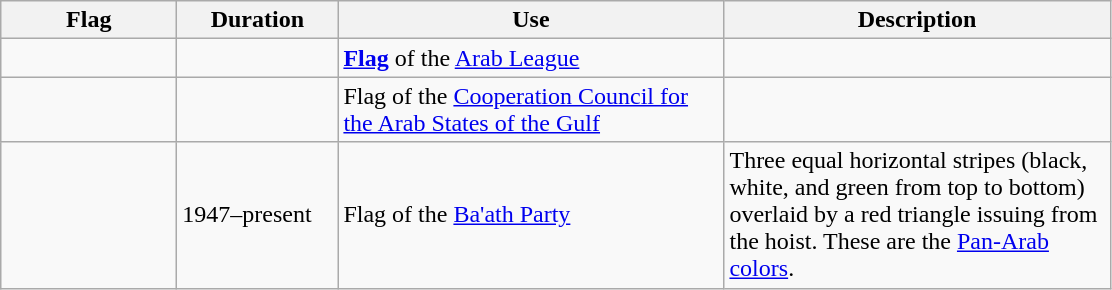<table class="wikitable">
<tr>
<th style="width:110px;">Flag</th>
<th style="width:100px;">Duration</th>
<th style="width:250px;">Use</th>
<th style="width:250px;">Description</th>
</tr>
<tr>
<td></td>
<td></td>
<td><strong><a href='#'>Flag</a></strong> of the <a href='#'>Arab League</a></td>
<td></td>
</tr>
<tr>
<td></td>
<td></td>
<td>Flag of the <a href='#'>Cooperation Council for the Arab States of the Gulf</a></td>
<td></td>
</tr>
<tr>
<td></td>
<td>1947–present</td>
<td>Flag of the <a href='#'>Ba'ath Party</a></td>
<td>Three equal horizontal stripes (black, white, and green from top to bottom) overlaid by a red triangle issuing from the hoist. These are the <a href='#'>Pan-Arab colors</a>.</td>
</tr>
</table>
